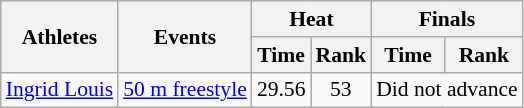<table class=wikitable style=font-size:90%>
<tr>
<th rowspan=2>Athletes</th>
<th rowspan=2>Events</th>
<th colspan=2>Heat</th>
<th colspan=2>Finals</th>
</tr>
<tr>
<th>Time</th>
<th>Rank</th>
<th>Time</th>
<th>Rank</th>
</tr>
<tr>
<td><a href='#'>Ingrid Louis</a></td>
<td><a href='#'>50 m freestyle</a></td>
<td align=center>29.56</td>
<td align=center>53</td>
<td colspan=2 align=center>Did not advance</td>
</tr>
</table>
